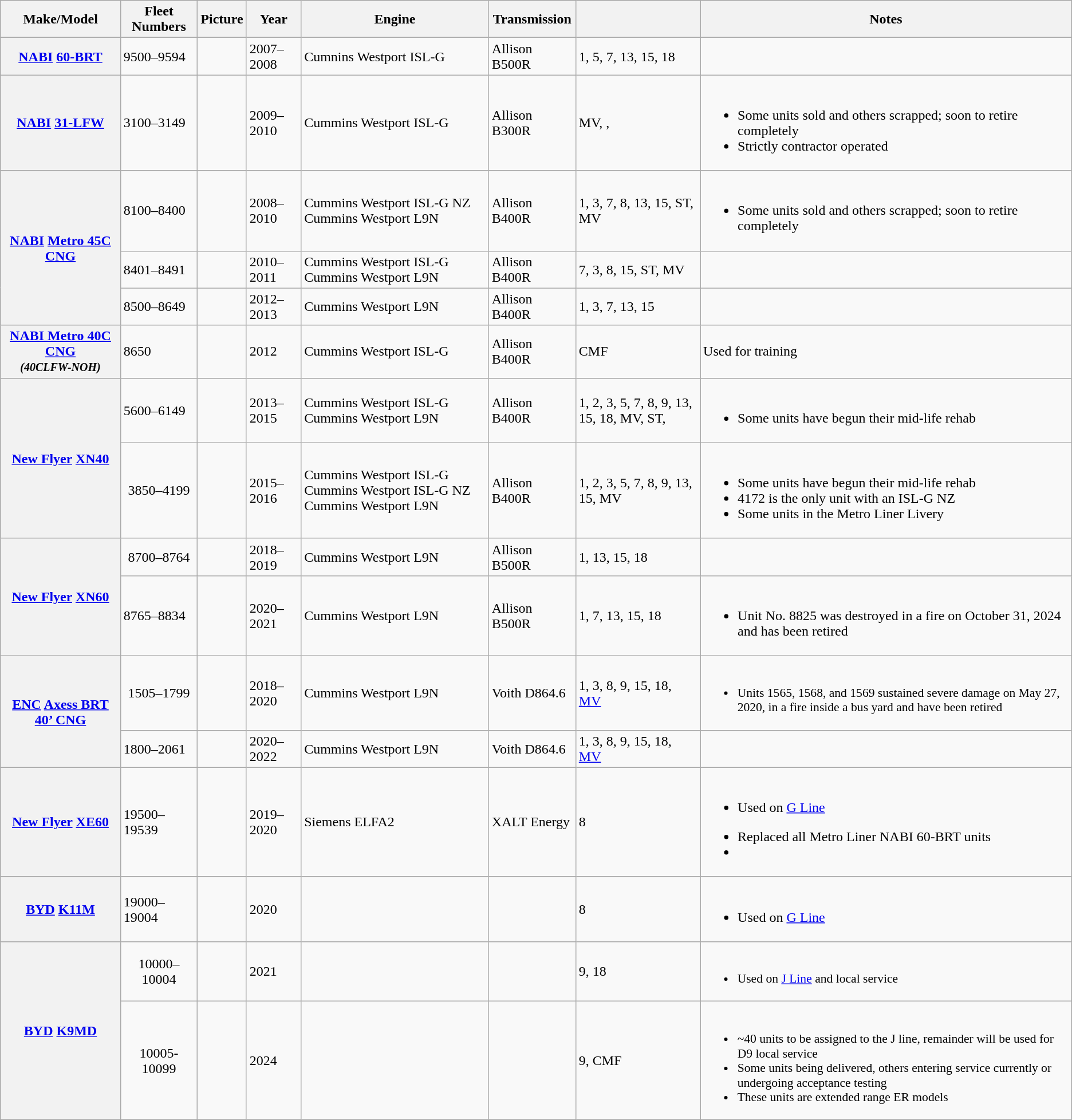<table class="wikitable sortable" style="text-align:left;font-size:100%;">
<tr>
<th>Make/Model</th>
<th>Fleet Numbers</th>
<th>Picture</th>
<th>Year</th>
<th>Engine</th>
<th>Transmission</th>
<th></th>
<th class="unsortable">Notes</th>
</tr>
<tr>
<th><a href='#'>NABI</a> <a href='#'>60-BRT</a></th>
<td>9500–9594</td>
<td></td>
<td>2007–2008</td>
<td>Cumnins Westport ISL-G</td>
<td>Allison B500R</td>
<td>1, 5, 7, 13, 15, 18</td>
<td></td>
</tr>
<tr>
<th><a href='#'>NABI</a> <a href='#'>31-LFW</a></th>
<td>3100–3149</td>
<td></td>
<td>2009–2010</td>
<td>Cummins Westport ISL-G</td>
<td>Allison B300R</td>
<td>MV, ,</td>
<td><br><ul><li>Some units sold and others scrapped; soon to retire completely</li><li>Strictly contractor operated</li></ul></td>
</tr>
<tr>
<th rowspan="3"><a href='#'>NABI</a> <a href='#'>Metro 45C CNG</a></th>
<td>8100–8400</td>
<td></td>
<td>2008–2010</td>
<td>Cummins Westport ISL-G NZ<br>Cummins Westport L9N</td>
<td>Allison B400R</td>
<td>1, 3, 7, 8, 13, 15, ST, MV</td>
<td><br><ul><li>Some units sold and others scrapped; soon to retire completely</li></ul></td>
</tr>
<tr>
<td>8401–8491</td>
<td></td>
<td>2010–2011</td>
<td>Cummins Westport ISL-G<br>Cummins Westport L9N</td>
<td>Allison B400R</td>
<td>7, 3, 8, 15, ST, MV</td>
<td></td>
</tr>
<tr>
<td>8500–8649</td>
<td></td>
<td>2012–2013</td>
<td>Cummins Westport L9N</td>
<td>Allison B400R</td>
<td>1, 3, 7, 13, 15</td>
<td></td>
</tr>
<tr>
<th><a href='#'>NABI Metro 40C CNG</a><br><em><small>(40CLFW-NOH)</small></em></th>
<td>8650</td>
<td></td>
<td>2012</td>
<td>Cummins Westport ISL-G</td>
<td>Allison B400R</td>
<td>CMF</td>
<td>Used for training</td>
</tr>
<tr>
<th rowspan="2"><a href='#'>New Flyer</a> <a href='#'>XN40</a></th>
<td>5600–6149</td>
<td></td>
<td>2013–2015</td>
<td>Cummins Westport ISL-G<br>Cummins Westport L9N</td>
<td>Allison B400R</td>
<td>1, 2, 3, 5, 7, 8, 9, 13, 15, 18, MV, ST,</td>
<td><br><ul><li>Some units have begun their mid-life rehab</li></ul></td>
</tr>
<tr>
<td align="center">3850–4199</td>
<td></td>
<td>2015–2016</td>
<td>Cummins Westport ISL-G<br>Cummins Westport ISL-G NZ
Cummins Westport L9N</td>
<td>Allison B400R</td>
<td>1, 2, 3, 5, 7, 8, 9, 13, 15, MV</td>
<td><br><ul><li>Some units have begun their mid-life rehab</li><li>4172 is the only unit with an ISL-G NZ</li><li>Some units in the Metro Liner Livery</li></ul></td>
</tr>
<tr>
<th rowspan="2"><a href='#'>New Flyer</a> <a href='#'>XN60</a></th>
<td align="center">8700–8764</td>
<td></td>
<td>2018–2019</td>
<td>Cummins Westport L9N</td>
<td>Allison B500R</td>
<td>1, 13, 15, 18</td>
<td style="font-size:90%;"></td>
</tr>
<tr>
<td>8765–8834</td>
<td></td>
<td>2020–2021</td>
<td>Cummins Westport L9N</td>
<td>Allison B500R</td>
<td>1, 7, 13, 15, 18</td>
<td><br><ul><li>Unit No. 8825 was destroyed in a fire on October 31, 2024 and has been retired</li></ul></td>
</tr>
<tr>
<th rowspan="2"><a href='#'>ENC</a> <a href='#'>Axess BRT 40’ CNG</a></th>
<td align="center">1505–1799</td>
<td></td>
<td>2018–2020</td>
<td>Cummins Westport L9N</td>
<td>Voith D864.6</td>
<td>1, 3, 8, 9, 15, 18, <a href='#'>MV</a></td>
<td style="font-size:90%;"><br><ul><li>Units 1565, 1568, and 1569 sustained severe damage on May 27, 2020, in a fire inside a bus yard and have been retired</li></ul></td>
</tr>
<tr>
<td>1800–2061</td>
<td></td>
<td>2020–2022</td>
<td>Cummins Westport L9N</td>
<td>Voith D864.6</td>
<td>1, 3, 8, 9, 15, 18, <a href='#'>MV</a></td>
<td></td>
</tr>
<tr>
<th><a href='#'>New Flyer</a> <a href='#'>XE60</a></th>
<td>19500–19539</td>
<td></td>
<td>2019–2020</td>
<td>Siemens ELFA2</td>
<td>XALT Energy</td>
<td>8</td>
<td><br><ul><li>Used on <a href='#'>G Line</a></li></ul><ul><li>Replaced all Metro Liner NABI 60-BRT units</li><li></li></ul></td>
</tr>
<tr>
<th><a href='#'>BYD</a> <a href='#'>K11M</a></th>
<td>19000–19004</td>
<td></td>
<td>2020</td>
<td></td>
<td></td>
<td>8</td>
<td><br><ul><li>Used on <a href='#'>G Line</a></li></ul></td>
</tr>
<tr>
<th rowspan="2"><a href='#'>BYD</a> <a href='#'>K9MD</a></th>
<td align="center">10000–10004</td>
<td></td>
<td>2021</td>
<td></td>
<td></td>
<td>9, 18</td>
<td style="font-size:90%;"><br><ul><li>Used on <a href='#'>J Line</a> and local service</li></ul></td>
</tr>
<tr>
<td align="center">10005-10099</td>
<td></td>
<td>2024</td>
<td></td>
<td></td>
<td>9, CMF</td>
<td style="font-size:90%;"><br><ul><li>~40 units to be assigned to the J line, remainder will be used for D9 local service</li><li>Some units being delivered, others entering service currently or undergoing acceptance testing</li><li>These units are extended range ER models</li></ul></td>
</tr>
</table>
